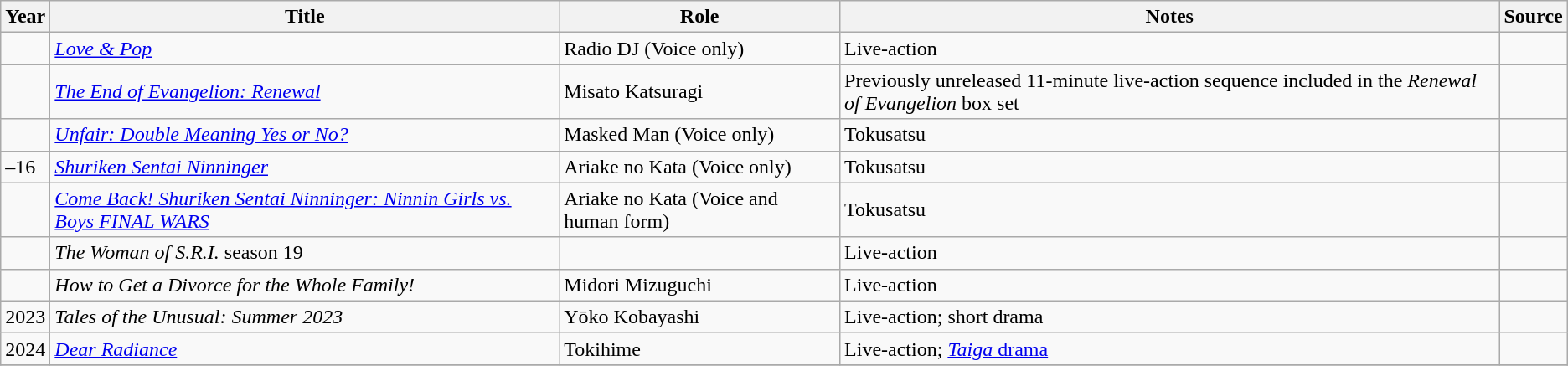<table class="wikitable sortable plainrowheaders">
<tr>
<th>Year</th>
<th>Title</th>
<th>Role</th>
<th class="unsortable">Notes</th>
<th class="unsortable">Source</th>
</tr>
<tr>
<td></td>
<td><em><a href='#'>Love & Pop</a></em></td>
<td>Radio DJ (Voice only)</td>
<td>Live-action</td>
<td></td>
</tr>
<tr>
<td></td>
<td><em><a href='#'>The End of Evangelion: Renewal</a></em></td>
<td>Misato Katsuragi</td>
<td>Previously unreleased 11-minute live-action sequence included in the <em>Renewal of Evangelion</em> box set</td>
<td></td>
</tr>
<tr>
<td></td>
<td><em><a href='#'>Unfair: Double Meaning Yes or No?</a></em></td>
<td>Masked Man (Voice only)</td>
<td>Tokusatsu</td>
<td></td>
</tr>
<tr>
<td>–16</td>
<td><em><a href='#'>Shuriken Sentai Ninninger</a></em></td>
<td>Ariake no Kata (Voice only)</td>
<td>Tokusatsu</td>
<td></td>
</tr>
<tr>
<td></td>
<td><em><a href='#'>Come Back! Shuriken Sentai Ninninger: Ninnin Girls vs. Boys FINAL WARS</a></em></td>
<td>Ariake no Kata (Voice and human form)</td>
<td>Tokusatsu</td>
<td></td>
</tr>
<tr>
<td></td>
<td><em>The Woman of S.R.I.</em> season 19</td>
<td></td>
<td>Live-action</td>
<td></td>
</tr>
<tr>
<td></td>
<td><em>How to Get a Divorce for the Whole Family!</em></td>
<td>Midori Mizuguchi</td>
<td>Live-action</td>
<td></td>
</tr>
<tr>
<td>2023</td>
<td><em>Tales of the Unusual: Summer 2023</em></td>
<td>Yōko Kobayashi</td>
<td>Live-action; short drama</td>
<td></td>
</tr>
<tr>
<td>2024</td>
<td><em><a href='#'>Dear Radiance</a></em></td>
<td>Tokihime</td>
<td>Live-action; <a href='#'><em>Taiga</em> drama</a></td>
<td></td>
</tr>
<tr>
</tr>
</table>
